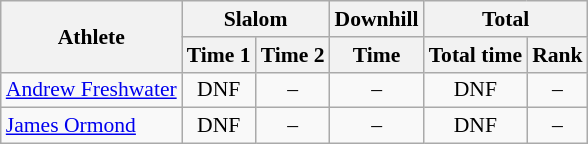<table class="wikitable" style="font-size:90%">
<tr>
<th rowspan="2">Athlete</th>
<th colspan="2">Slalom</th>
<th>Downhill</th>
<th colspan="2">Total</th>
</tr>
<tr>
<th>Time 1</th>
<th>Time 2</th>
<th>Time</th>
<th>Total time</th>
<th>Rank</th>
</tr>
<tr>
<td><a href='#'>Andrew Freshwater</a></td>
<td align="center">DNF</td>
<td align="center">–</td>
<td align="center">–</td>
<td align="center">DNF</td>
<td align="center">–</td>
</tr>
<tr>
<td><a href='#'>James Ormond</a></td>
<td align="center">DNF</td>
<td align="center">–</td>
<td align="center">–</td>
<td align="center">DNF</td>
<td align="center">–</td>
</tr>
</table>
